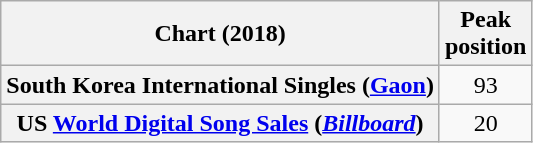<table class="wikitable sortable plainrowheaders" style="text-align:center">
<tr>
<th scope="col">Chart (2018)</th>
<th scope="col">Peak<br>position</th>
</tr>
<tr>
<th scope="row">South Korea International Singles (<a href='#'>Gaon</a>)</th>
<td>93</td>
</tr>
<tr>
<th scope="row">US <a href='#'>World Digital Song Sales</a> (<em><a href='#'>Billboard</a></em>)</th>
<td>20</td>
</tr>
</table>
